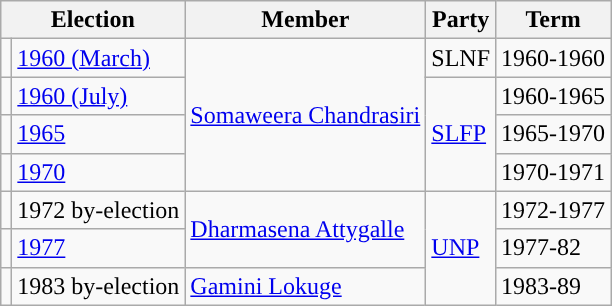<table class="wikitable">
<tr>
<th colspan="2">Election</th>
<th>Member</th>
<th>Party</th>
<th>Term</th>
</tr>
<tr>
<td style="background-color: "></td>
<td><a href='#'>1960 (March)</a></td>
<td rowspan=4><a href='#'>Somaweera Chandrasiri</a></td>
<td>SLNF</td>
<td>1960-1960</td>
</tr>
<tr>
<td style="background-color: "></td>
<td><a href='#'>1960 (July)</a></td>
<td rowspan=3><a href='#'>SLFP</a></td>
<td>1960-1965</td>
</tr>
<tr>
<td style="background-color: "></td>
<td><a href='#'>1965</a></td>
<td>1965-1970</td>
</tr>
<tr>
<td style="background-color: "></td>
<td><a href='#'>1970</a></td>
<td>1970-1971</td>
</tr>
<tr>
<td style="background-color: "></td>
<td>1972 by-election</td>
<td rowspan=2><a href='#'>Dharmasena Attygalle</a></td>
<td rowspan=3><a href='#'>UNP</a></td>
<td>1972-1977</td>
</tr>
<tr>
<td style="background-color:"></td>
<td><a href='#'>1977</a></td>
<td>1977-82</td>
</tr>
<tr>
<td style="background-color:"></td>
<td>1983 by-election</td>
<td><a href='#'>Gamini Lokuge</a></td>
<td>1983-89</td>
</tr>
</table>
